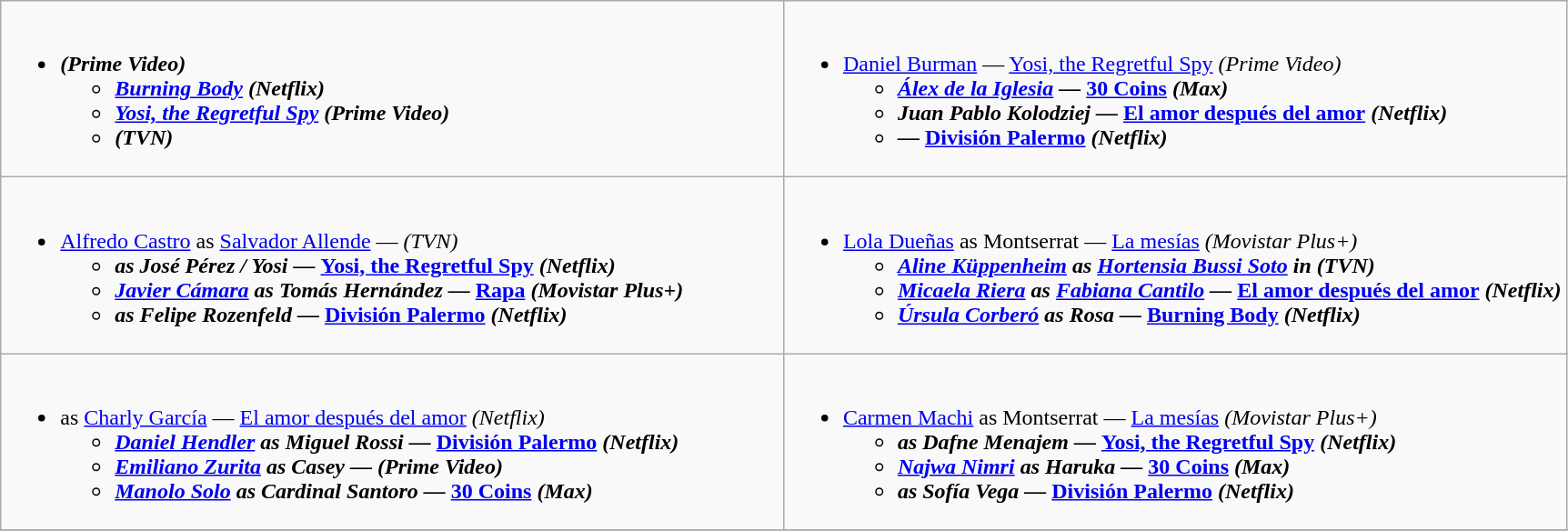<table role="presentation" class=wikitable>
<tr>
<td valign="top" style="vertical-align:top; width:50%;"><br><ul><li><strong><em><em> (Prime Video)<strong><ul><li></em><a href='#'>Burning Body</a><em> (Netflix)</li><li></em><a href='#'>Yosi, the Regretful Spy</a><em> (Prime Video)</li><li></em><em> (TVN)</li></ul></li></ul></td>
<td valign="top" style="vertical-align:top; width:50%;"><br><ul><li></strong><a href='#'>Daniel Burman</a> — </em><a href='#'>Yosi, the Regretful Spy</a><em> (Prime Video)<strong><ul><li><a href='#'>Álex de la Iglesia</a> — </em><a href='#'>30 Coins</a><em> (Max)</li><li>Juan Pablo Kolodziej — </em><a href='#'>El amor después del amor</a><em> (Netflix)</li><li> — </em><a href='#'>División Palermo</a><em> (Netflix)</li></ul></li></ul></td>
</tr>
<tr>
<td valign="top" style="vertical-align:top; width:50%;"><br><ul><li></strong><a href='#'>Alfredo Castro</a> as <a href='#'>Salvador Allende</a> — </em><em> (TVN)<strong><ul><li> as José Pérez / Yosi — </em><a href='#'>Yosi, the Regretful Spy</a><em> (Netflix)</li><li><a href='#'>Javier Cámara</a> as Tomás Hernández — </em><a href='#'>Rapa</a><em> (Movistar Plus+)</li><li> as Felipe Rozenfeld — </em><a href='#'>División Palermo</a><em> (Netflix)</li></ul></li></ul></td>
<td valign="top" style="vertical-align:top; width:50%;"><br><ul><li></strong><a href='#'>Lola Dueñas</a> as Montserrat — </em><a href='#'>La mesías</a><em> (Movistar Plus+)<strong><ul><li><a href='#'>Aline Küppenheim</a> as <a href='#'>Hortensia Bussi Soto</a> in </em><em> (TVN)</li><li><a href='#'>Micaela Riera</a>  as <a href='#'>Fabiana Cantilo</a> — </em><a href='#'>El amor después del amor</a><em> (Netflix)</li><li><a href='#'>Úrsula Corberó</a> as Rosa — </em><a href='#'>Burning Body</a><em> (Netflix)</li></ul></li></ul></td>
</tr>
<tr>
<td valign="top" style="vertical-align:top; width:50%;"><br><ul><li></strong> as <a href='#'>Charly García</a> — </em><a href='#'>El amor después del amor</a><em> (Netflix)<strong><ul><li><a href='#'>Daniel Hendler</a> as Miguel Rossi — </em><a href='#'>División Palermo</a><em> (Netflix)</li><li><a href='#'>Emiliano Zurita</a>  as Casey — </em><em> (Prime Video)</li><li><a href='#'>Manolo Solo</a> as Cardinal Santoro — </em><a href='#'>30 Coins</a><em> (Max)</li></ul></li></ul></td>
<td valign="top" style="vertical-align:top; width:50%;"><br><ul><li></strong><a href='#'>Carmen Machi</a> as Montserrat — </em><a href='#'>La mesías</a><em> (Movistar Plus+)<strong><ul><li> as Dafne Menajem — </em><a href='#'>Yosi, the Regretful Spy</a><em> (Netflix)</li><li><a href='#'>Najwa Nimri</a> as Haruka — </em><a href='#'>30 Coins</a><em> (Max)</li><li> as Sofía Vega — </em><a href='#'>División Palermo</a><em> (Netflix)</li></ul></li></ul></td>
</tr>
<tr>
</tr>
</table>
